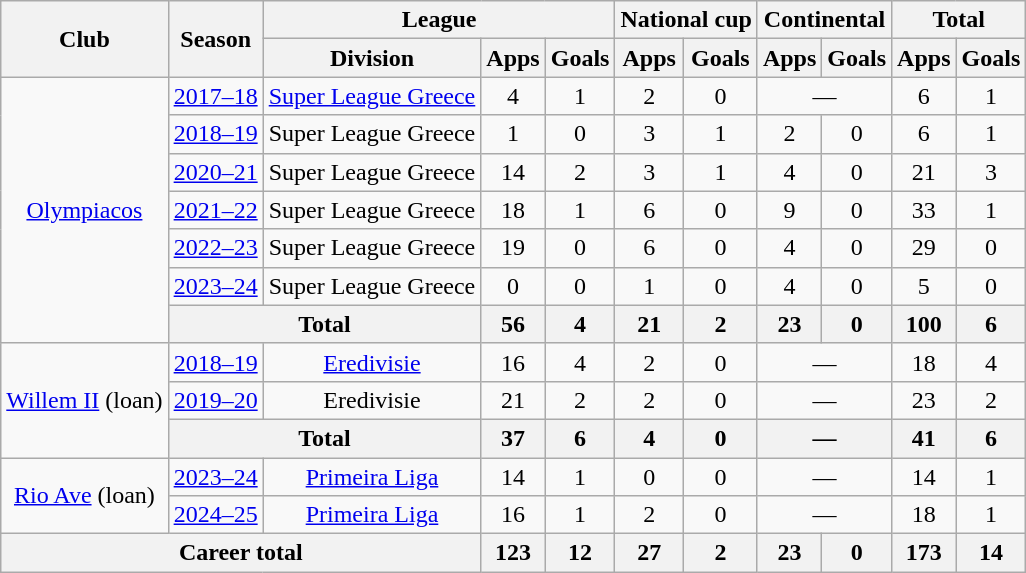<table class="wikitable" style="text-align:center">
<tr>
<th rowspan=2>Club</th>
<th rowspan=2>Season</th>
<th colspan=3>League</th>
<th colspan=2>National cup</th>
<th colspan=2>Continental</th>
<th colspan=2>Total</th>
</tr>
<tr>
<th>Division</th>
<th>Apps</th>
<th>Goals</th>
<th>Apps</th>
<th>Goals</th>
<th>Apps</th>
<th>Goals</th>
<th>Apps</th>
<th>Goals</th>
</tr>
<tr>
<td rowspan="7"><a href='#'>Olympiacos</a></td>
<td><a href='#'>2017–18</a></td>
<td><a href='#'>Super League Greece</a></td>
<td>4</td>
<td>1</td>
<td>2</td>
<td>0</td>
<td colspan="2">—</td>
<td>6</td>
<td>1</td>
</tr>
<tr>
<td><a href='#'>2018–19</a></td>
<td>Super League Greece</td>
<td>1</td>
<td>0</td>
<td>3</td>
<td>1</td>
<td>2</td>
<td>0</td>
<td>6</td>
<td>1</td>
</tr>
<tr>
<td><a href='#'>2020–21</a></td>
<td>Super League Greece</td>
<td>14</td>
<td>2</td>
<td>3</td>
<td>1</td>
<td>4</td>
<td>0</td>
<td>21</td>
<td>3</td>
</tr>
<tr>
<td><a href='#'>2021–22</a></td>
<td>Super League Greece</td>
<td>18</td>
<td>1</td>
<td>6</td>
<td>0</td>
<td>9</td>
<td>0</td>
<td>33</td>
<td>1</td>
</tr>
<tr>
<td><a href='#'>2022–23</a></td>
<td>Super League Greece</td>
<td>19</td>
<td>0</td>
<td>6</td>
<td>0</td>
<td>4</td>
<td>0</td>
<td>29</td>
<td>0</td>
</tr>
<tr>
<td><a href='#'>2023–24</a></td>
<td>Super League Greece</td>
<td>0</td>
<td>0</td>
<td>1</td>
<td>0</td>
<td>4</td>
<td>0</td>
<td>5</td>
<td>0</td>
</tr>
<tr>
<th colspan="2">Total</th>
<th>56</th>
<th>4</th>
<th>21</th>
<th>2</th>
<th>23</th>
<th>0</th>
<th>100</th>
<th>6</th>
</tr>
<tr>
<td rowspan="3"><a href='#'>Willem II</a> (loan)</td>
<td><a href='#'>2018–19</a></td>
<td><a href='#'>Eredivisie</a></td>
<td>16</td>
<td>4</td>
<td>2</td>
<td>0</td>
<td colspan="2">—</td>
<td>18</td>
<td>4</td>
</tr>
<tr>
<td><a href='#'>2019–20</a></td>
<td>Eredivisie</td>
<td>21</td>
<td>2</td>
<td>2</td>
<td>0</td>
<td colspan="2">—</td>
<td>23</td>
<td>2</td>
</tr>
<tr>
<th colspan="2">Total</th>
<th>37</th>
<th>6</th>
<th>4</th>
<th>0</th>
<th colspan="2">—</th>
<th>41</th>
<th>6</th>
</tr>
<tr>
<td rowspan="2"><a href='#'>Rio Ave</a> (loan)</td>
<td><a href='#'>2023–24</a></td>
<td><a href='#'>Primeira Liga</a></td>
<td>14</td>
<td>1</td>
<td>0</td>
<td>0</td>
<td colspan="2">—</td>
<td>14</td>
<td>1</td>
</tr>
<tr>
<td><a href='#'>2024–25</a></td>
<td><a href='#'>Primeira Liga</a></td>
<td>16</td>
<td>1</td>
<td>2</td>
<td>0</td>
<td colspan="2">—</td>
<td>18</td>
<td>1</td>
</tr>
<tr>
<th colspan="3">Career total</th>
<th>123</th>
<th>12</th>
<th>27</th>
<th>2</th>
<th>23</th>
<th>0</th>
<th>173</th>
<th>14</th>
</tr>
</table>
